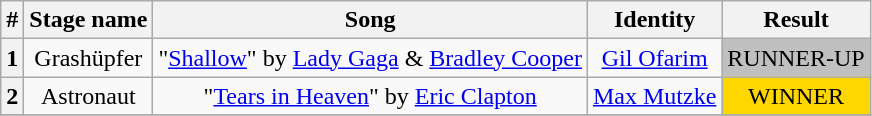<table class="wikitable plainrowheaders" style="text-align: center;">
<tr>
<th>#</th>
<th>Stage name</th>
<th>Song</th>
<th>Identity</th>
<th>Result</th>
</tr>
<tr>
<th>1</th>
<td>Grashüpfer</td>
<td>"<a href='#'>Shallow</a>" by <a href='#'>Lady Gaga</a> & <a href='#'>Bradley Cooper</a></td>
<td><a href='#'>Gil Ofarim</a></td>
<td bgcolor=silver>RUNNER-UP</td>
</tr>
<tr>
<th>2</th>
<td>Astronaut</td>
<td>"<a href='#'>Tears in Heaven</a>" by <a href='#'>Eric Clapton</a></td>
<td><a href='#'>Max Mutzke</a></td>
<td bgcolor=gold>WINNER</td>
</tr>
<tr>
</tr>
</table>
